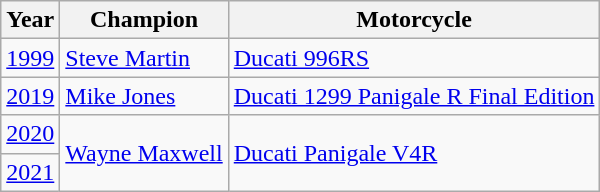<table class="wikitable">
<tr>
<th>Year</th>
<th>Champion</th>
<th>Motorcycle</th>
</tr>
<tr>
<td><a href='#'>1999</a></td>
<td> <a href='#'>Steve Martin</a></td>
<td><a href='#'>Ducati 996RS</a></td>
</tr>
<tr>
<td><a href='#'>2019</a></td>
<td> <a href='#'>Mike Jones</a></td>
<td><a href='#'>Ducati 1299 Panigale R Final Edition</a></td>
</tr>
<tr>
<td><a href='#'>2020</a></td>
<td rowspan="2"> <a href='#'>Wayne Maxwell</a></td>
<td rowspan="2"><a href='#'>Ducati Panigale V4R</a></td>
</tr>
<tr>
<td><a href='#'>2021</a></td>
</tr>
</table>
